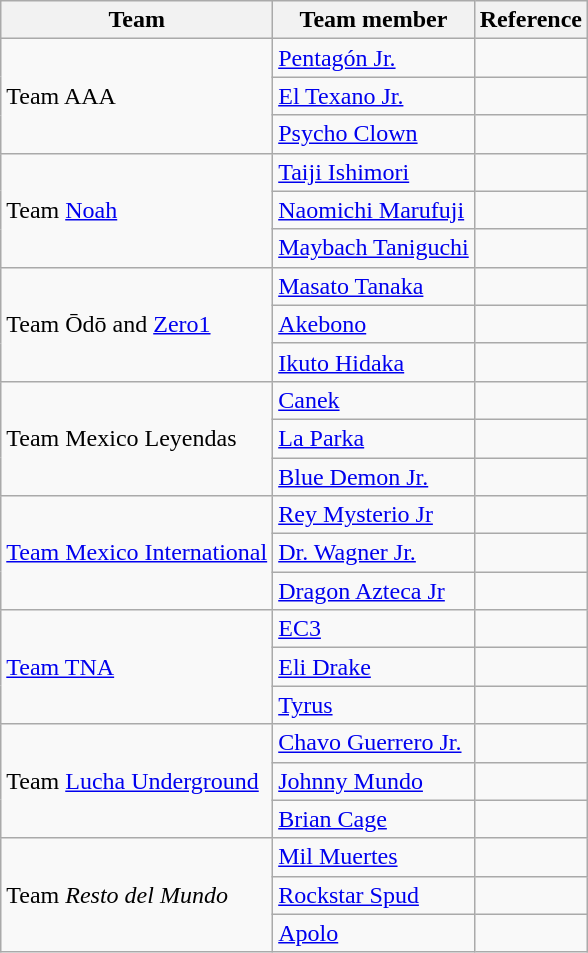<table class="wikitable sortable">
<tr>
<th>Team</th>
<th>Team member</th>
<th>Reference</th>
</tr>
<tr>
<td rowspan="3">Team AAA</td>
<td><a href='#'>Pentagón Jr.</a></td>
<td></td>
</tr>
<tr>
<td><a href='#'>El Texano Jr.</a></td>
<td></td>
</tr>
<tr>
<td><a href='#'>Psycho Clown</a></td>
<td> </td>
</tr>
<tr>
<td rowspan="3">Team <a href='#'>Noah</a></td>
<td><a href='#'>Taiji Ishimori</a></td>
<td></td>
</tr>
<tr>
<td><a href='#'>Naomichi Marufuji</a></td>
<td></td>
</tr>
<tr>
<td><a href='#'>Maybach Taniguchi</a></td>
<td></td>
</tr>
<tr>
<td rowspan="3">Team Ōdō and <a href='#'>Zero1</a></td>
<td><a href='#'>Masato Tanaka</a></td>
<td></td>
</tr>
<tr>
<td><a href='#'>Akebono</a></td>
<td></td>
</tr>
<tr>
<td><a href='#'>Ikuto Hidaka</a></td>
<td></td>
</tr>
<tr>
<td rowspan="3">Team Mexico Leyendas</td>
<td><a href='#'>Canek</a></td>
<td></td>
</tr>
<tr>
<td><a href='#'>La Parka</a></td>
<td></td>
</tr>
<tr>
<td><a href='#'>Blue Demon Jr.</a></td>
<td></td>
</tr>
<tr>
<td rowspan="3"><a href='#'>Team Mexico International</a></td>
<td><a href='#'>Rey Mysterio Jr</a></td>
<td></td>
</tr>
<tr>
<td><a href='#'>Dr. Wagner Jr.</a></td>
<td></td>
</tr>
<tr>
<td><a href='#'>Dragon Azteca Jr</a></td>
<td></td>
</tr>
<tr>
<td rowspan="3"><a href='#'>Team TNA</a></td>
<td><a href='#'>EC3</a></td>
<td></td>
</tr>
<tr>
<td><a href='#'>Eli Drake</a></td>
<td></td>
</tr>
<tr>
<td><a href='#'>Tyrus</a></td>
<td></td>
</tr>
<tr>
<td rowspan="3">Team <a href='#'>Lucha Underground</a></td>
<td><a href='#'>Chavo Guerrero Jr.</a></td>
<td></td>
</tr>
<tr>
<td><a href='#'>Johnny Mundo</a></td>
<td></td>
</tr>
<tr>
<td><a href='#'>Brian Cage</a></td>
<td></td>
</tr>
<tr>
<td rowspan="3">Team <em>Resto del Mundo</em></td>
<td><a href='#'>Mil Muertes</a></td>
<td></td>
</tr>
<tr>
<td><a href='#'>Rockstar Spud</a></td>
<td></td>
</tr>
<tr>
<td><a href='#'>Apolo</a></td>
<td></td>
</tr>
</table>
